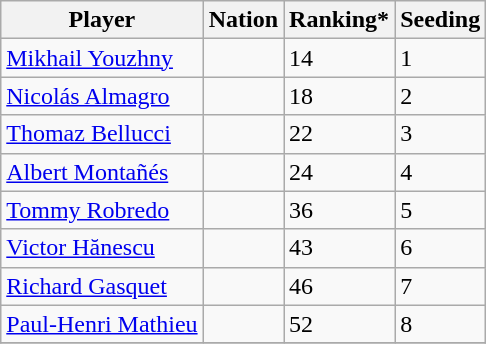<table class="wikitable" border="1">
<tr>
<th>Player</th>
<th>Nation</th>
<th>Ranking*</th>
<th>Seeding</th>
</tr>
<tr>
<td><a href='#'>Mikhail Youzhny</a></td>
<td></td>
<td>14</td>
<td>1</td>
</tr>
<tr>
<td><a href='#'>Nicolás Almagro</a></td>
<td></td>
<td>18</td>
<td>2</td>
</tr>
<tr>
<td><a href='#'>Thomaz Bellucci</a></td>
<td></td>
<td>22</td>
<td>3</td>
</tr>
<tr>
<td><a href='#'>Albert Montañés</a></td>
<td></td>
<td>24</td>
<td>4</td>
</tr>
<tr>
<td><a href='#'>Tommy Robredo</a></td>
<td></td>
<td>36</td>
<td>5</td>
</tr>
<tr>
<td><a href='#'>Victor Hănescu</a></td>
<td></td>
<td>43</td>
<td>6</td>
</tr>
<tr>
<td><a href='#'>Richard Gasquet</a></td>
<td></td>
<td>46</td>
<td>7</td>
</tr>
<tr>
<td><a href='#'>Paul-Henri Mathieu</a></td>
<td></td>
<td>52</td>
<td>8</td>
</tr>
<tr>
</tr>
</table>
